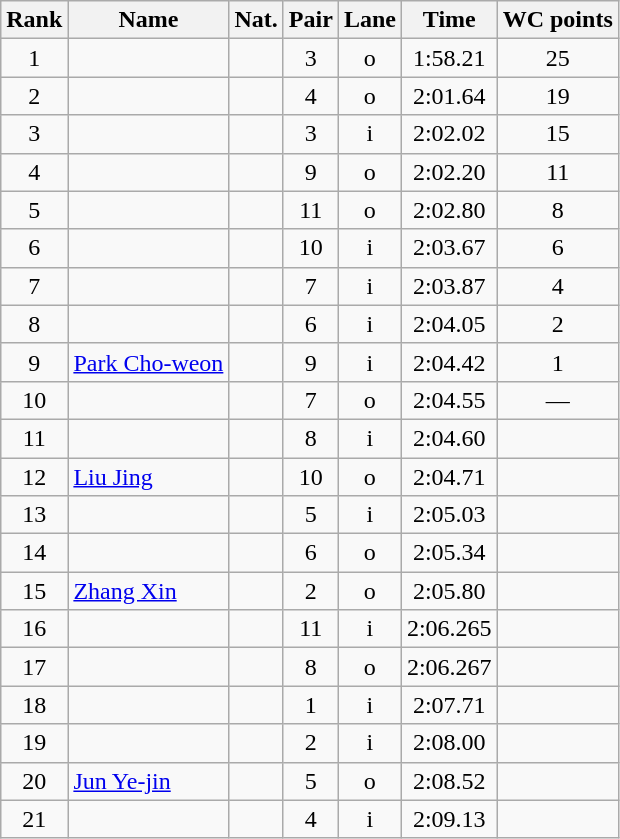<table class="wikitable sortable" style="text-align:center">
<tr>
<th>Rank</th>
<th>Name</th>
<th>Nat.</th>
<th>Pair</th>
<th>Lane</th>
<th>Time</th>
<th>WC points</th>
</tr>
<tr>
<td>1</td>
<td align=left></td>
<td></td>
<td>3</td>
<td>o</td>
<td>1:58.21</td>
<td>25</td>
</tr>
<tr>
<td>2</td>
<td align=left></td>
<td></td>
<td>4</td>
<td>o</td>
<td>2:01.64</td>
<td>19</td>
</tr>
<tr>
<td>3</td>
<td align=left></td>
<td></td>
<td>3</td>
<td>i</td>
<td>2:02.02</td>
<td>15</td>
</tr>
<tr>
<td>4</td>
<td align=left></td>
<td></td>
<td>9</td>
<td>o</td>
<td>2:02.20</td>
<td>11</td>
</tr>
<tr>
<td>5</td>
<td align=left></td>
<td></td>
<td>11</td>
<td>o</td>
<td>2:02.80</td>
<td>8</td>
</tr>
<tr>
<td>6</td>
<td align=left></td>
<td></td>
<td>10</td>
<td>i</td>
<td>2:03.67</td>
<td>6</td>
</tr>
<tr>
<td>7</td>
<td align=left></td>
<td></td>
<td>7</td>
<td>i</td>
<td>2:03.87</td>
<td>4</td>
</tr>
<tr>
<td>8</td>
<td align=left></td>
<td></td>
<td>6</td>
<td>i</td>
<td>2:04.05</td>
<td>2</td>
</tr>
<tr>
<td>9</td>
<td align=left><a href='#'>Park Cho-weon</a></td>
<td></td>
<td>9</td>
<td>i</td>
<td>2:04.42</td>
<td>1</td>
</tr>
<tr>
<td>10</td>
<td align=left></td>
<td></td>
<td>7</td>
<td>o</td>
<td>2:04.55</td>
<td>—</td>
</tr>
<tr>
<td>11</td>
<td align=left></td>
<td></td>
<td>8</td>
<td>i</td>
<td>2:04.60</td>
<td></td>
</tr>
<tr>
<td>12</td>
<td align=left><a href='#'>Liu Jing</a></td>
<td></td>
<td>10</td>
<td>o</td>
<td>2:04.71</td>
<td></td>
</tr>
<tr>
<td>13</td>
<td align=left></td>
<td></td>
<td>5</td>
<td>i</td>
<td>2:05.03</td>
<td></td>
</tr>
<tr>
<td>14</td>
<td align=left></td>
<td></td>
<td>6</td>
<td>o</td>
<td>2:05.34</td>
<td></td>
</tr>
<tr>
<td>15</td>
<td align=left><a href='#'>Zhang Xin</a></td>
<td></td>
<td>2</td>
<td>o</td>
<td>2:05.80</td>
<td></td>
</tr>
<tr>
<td>16</td>
<td align=left></td>
<td></td>
<td>11</td>
<td>i</td>
<td>2:06.265</td>
<td></td>
</tr>
<tr>
<td>17</td>
<td align=left></td>
<td></td>
<td>8</td>
<td>o</td>
<td>2:06.267</td>
<td></td>
</tr>
<tr>
<td>18</td>
<td align=left></td>
<td></td>
<td>1</td>
<td>i</td>
<td>2:07.71</td>
<td></td>
</tr>
<tr>
<td>19</td>
<td align=left></td>
<td></td>
<td>2</td>
<td>i</td>
<td>2:08.00</td>
<td></td>
</tr>
<tr>
<td>20</td>
<td align=left><a href='#'>Jun Ye-jin</a></td>
<td></td>
<td>5</td>
<td>o</td>
<td>2:08.52</td>
<td></td>
</tr>
<tr>
<td>21</td>
<td align=left></td>
<td></td>
<td>4</td>
<td>i</td>
<td>2:09.13</td>
<td></td>
</tr>
</table>
